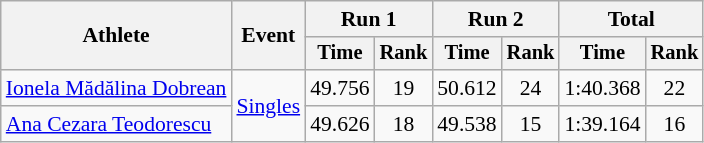<table class="wikitable" style="font-size:90%">
<tr>
<th rowspan="2">Athlete</th>
<th rowspan="2">Event</th>
<th colspan="2">Run 1</th>
<th colspan="2">Run 2</th>
<th colspan="2">Total</th>
</tr>
<tr style="font-size:95%">
<th>Time</th>
<th>Rank</th>
<th>Time</th>
<th>Rank</th>
<th>Time</th>
<th>Rank</th>
</tr>
<tr align="center">
<td align="left"><a href='#'>Ionela Mădălina Dobrean</a></td>
<td rowspan="2" align="left"><a href='#'>Singles</a></td>
<td>49.756</td>
<td>19</td>
<td>50.612</td>
<td>24</td>
<td>1:40.368</td>
<td>22</td>
</tr>
<tr align="center">
<td align="left"><a href='#'>Ana Cezara Teodorescu</a></td>
<td>49.626</td>
<td>18</td>
<td>49.538</td>
<td>15</td>
<td>1:39.164</td>
<td>16</td>
</tr>
</table>
